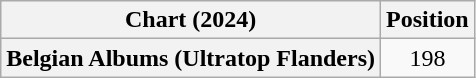<table class="wikitable plainrowheaders" style="text-align:center">
<tr>
<th scope="col">Chart (2024)</th>
<th scope="col">Position</th>
</tr>
<tr>
<th scope="row">Belgian Albums (Ultratop Flanders)</th>
<td>198</td>
</tr>
</table>
